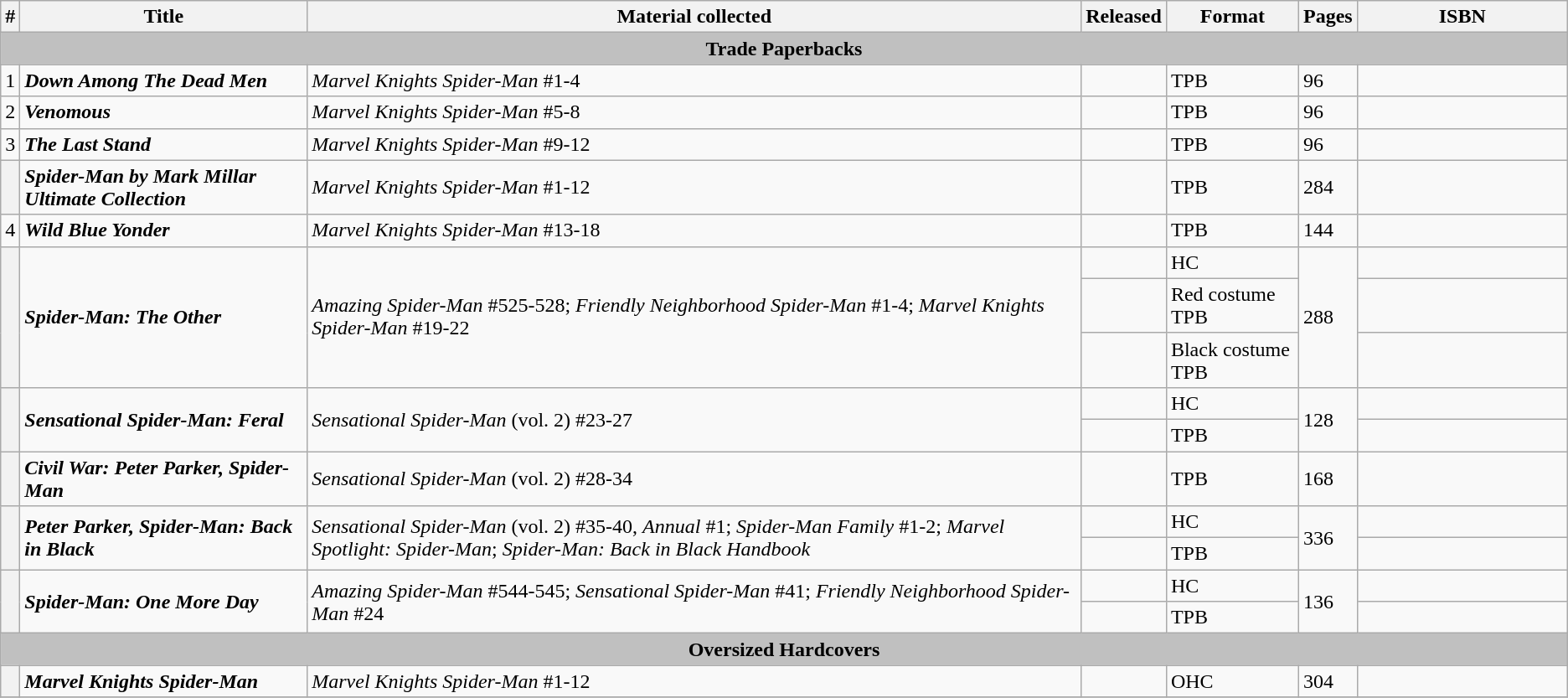<table class="wikitable sortable">
<tr>
<th>#</th>
<th>Title</th>
<th>Material collected</th>
<th>Released</th>
<th>Format</th>
<th>Pages</th>
<th style="width: 10em;">ISBN</th>
</tr>
<tr>
<th colspan="8" style="background-color: silver;">Trade Paperbacks</th>
</tr>
<tr>
<td>1</td>
<td><strong><em>Down Among The Dead Men</em></strong></td>
<td><em>Marvel Knights Spider-Man</em> #1-4</td>
<td></td>
<td>TPB</td>
<td>96</td>
<td></td>
</tr>
<tr>
<td>2</td>
<td><strong><em>Venomous</em></strong></td>
<td><em>Marvel Knights Spider-Man</em> #5-8</td>
<td></td>
<td>TPB</td>
<td>96</td>
<td></td>
</tr>
<tr>
<td>3</td>
<td><strong><em>The Last Stand</em></strong></td>
<td><em>Marvel Knights Spider-Man</em> #9-12</td>
<td></td>
<td>TPB</td>
<td>96</td>
<td></td>
</tr>
<tr>
<th style="background-color: light grey;"></th>
<td><strong><em>Spider-Man by Mark Millar Ultimate Collection</em></strong></td>
<td><em>Marvel Knights Spider-Man</em> #1-12</td>
<td></td>
<td>TPB</td>
<td>284</td>
<td></td>
</tr>
<tr>
<td>4</td>
<td><strong><em>Wild Blue Yonder</em></strong></td>
<td><em>Marvel Knights Spider-Man</em> #13-18</td>
<td></td>
<td>TPB</td>
<td>144</td>
<td></td>
</tr>
<tr>
<th style="background-color: light grey;" rowspan=3></th>
<td rowspan=3><strong><em>Spider-Man: The Other</em></strong></td>
<td rowspan=3><em>Amazing Spider-Man</em> #525-528; <em>Friendly Neighborhood Spider-Man</em> #1-4; <em>Marvel Knights Spider-Man</em> #19-22</td>
<td rowspan=1></td>
<td>HC</td>
<td rowspan=3>288</td>
<td></td>
</tr>
<tr>
<td rowspan=1></td>
<td>Red costume TPB</td>
<td></td>
</tr>
<tr>
<td rowspan=1></td>
<td>Black costume TPB</td>
<td></td>
</tr>
<tr>
<th style="background-color: light grey;" rowspan=2></th>
<td rowspan=2><strong><em>Sensational Spider-Man: Feral</em></strong></td>
<td rowspan="2"><em>Sensational Spider-Man</em> (vol. 2) #23-27</td>
<td></td>
<td>HC</td>
<td rowspan=2>128</td>
<td></td>
</tr>
<tr>
<td></td>
<td>TPB</td>
<td></td>
</tr>
<tr>
<th style="background-color: light grey;"></th>
<td><strong><em>Civil War: Peter Parker, Spider-Man</em></strong></td>
<td><em>Sensational Spider-Man</em> (vol. 2) #28-34</td>
<td></td>
<td>TPB</td>
<td>168</td>
<td></td>
</tr>
<tr>
<th style="background-color: light grey;" rowspan=2></th>
<td rowspan=2><strong><em>Peter Parker, Spider-Man: Back in Black</em></strong></td>
<td rowspan="2"><em>Sensational Spider-Man</em> (vol. 2) #35-40, <em>Annual</em> #1; <em>Spider-Man Family</em> #1-2; <em>Marvel Spotlight: Spider-Man</em>; <em>Spider-Man: Back in Black Handbook</em></td>
<td></td>
<td>HC</td>
<td rowspan=2>336</td>
<td></td>
</tr>
<tr>
<td></td>
<td>TPB</td>
<td></td>
</tr>
<tr>
<th style="background-color: light grey;" rowspan=2></th>
<td rowspan=2><strong><em>Spider-Man: One More Day</em></strong></td>
<td rowspan=2><em>Amazing Spider-Man</em> #544-545; <em>Sensational Spider-Man</em> #41; <em>Friendly Neighborhood Spider-Man</em> #24</td>
<td rowspan=1></td>
<td rowspan=1>HC</td>
<td rowspan=2>136</td>
<td></td>
</tr>
<tr>
<td rowspan=1></td>
<td rowspan=1>TPB</td>
<td></td>
</tr>
<tr>
<th colspan="8" style="background-color: silver;">Oversized Hardcovers</th>
</tr>
<tr>
<th style="background-color: light grey;"></th>
<td><strong><em>Marvel Knights Spider-Man</em></strong></td>
<td><em>Marvel Knights Spider-Man</em> #1-12</td>
<td></td>
<td>OHC</td>
<td>304</td>
<td></td>
</tr>
<tr>
</tr>
</table>
